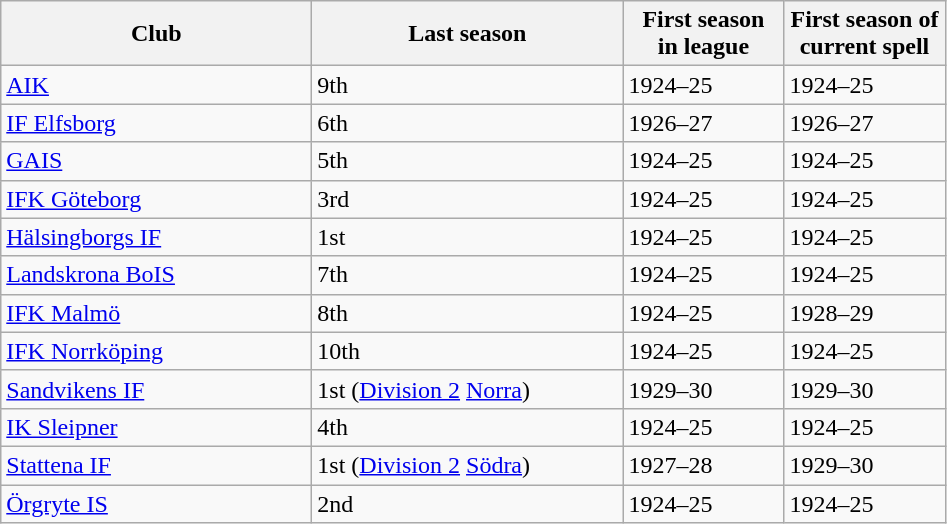<table class="wikitable">
<tr>
<th style="width: 200px;">Club</th>
<th style="width: 200px;">Last season</th>
<th style="width: 100px;">First season<br>in league</th>
<th style="width: 100px;">First season of<br>current spell</th>
</tr>
<tr>
<td><a href='#'>AIK</a></td>
<td>9th</td>
<td>1924–25</td>
<td>1924–25</td>
</tr>
<tr>
<td><a href='#'>IF Elfsborg</a></td>
<td>6th</td>
<td>1926–27</td>
<td>1926–27</td>
</tr>
<tr>
<td><a href='#'>GAIS</a></td>
<td>5th</td>
<td>1924–25</td>
<td>1924–25</td>
</tr>
<tr>
<td><a href='#'>IFK Göteborg</a></td>
<td>3rd</td>
<td>1924–25</td>
<td>1924–25</td>
</tr>
<tr>
<td><a href='#'>Hälsingborgs IF</a></td>
<td>1st</td>
<td>1924–25</td>
<td>1924–25</td>
</tr>
<tr>
<td><a href='#'>Landskrona BoIS</a></td>
<td>7th</td>
<td>1924–25</td>
<td>1924–25</td>
</tr>
<tr>
<td><a href='#'>IFK Malmö</a></td>
<td>8th</td>
<td>1924–25</td>
<td>1928–29</td>
</tr>
<tr>
<td><a href='#'>IFK Norrköping</a></td>
<td>10th</td>
<td>1924–25</td>
<td>1924–25</td>
</tr>
<tr>
<td><a href='#'>Sandvikens IF</a></td>
<td>1st (<a href='#'>Division 2</a> <a href='#'>Norra</a>)</td>
<td>1929–30</td>
<td>1929–30</td>
</tr>
<tr>
<td><a href='#'>IK Sleipner</a></td>
<td>4th</td>
<td>1924–25</td>
<td>1924–25</td>
</tr>
<tr>
<td><a href='#'>Stattena IF</a></td>
<td>1st (<a href='#'>Division 2</a> <a href='#'>Södra</a>)</td>
<td>1927–28</td>
<td>1929–30</td>
</tr>
<tr>
<td><a href='#'>Örgryte IS</a></td>
<td>2nd</td>
<td>1924–25</td>
<td>1924–25</td>
</tr>
</table>
